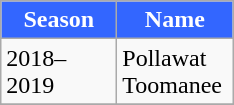<table class="wikitable">
<tr>
<th width="70px" style="background: #3366FF; color: white; text-align: center">Season</th>
<th width="70px" style="background: #3366FF; color: white">Name</th>
</tr>
<tr style="text-align:left;">
<td>2018–2019</td>
<td> Pollawat Toomanee</td>
</tr>
<tr>
</tr>
</table>
